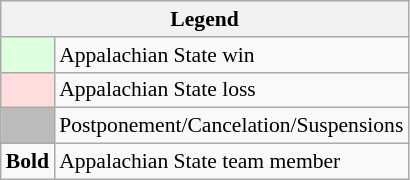<table class="wikitable" style="font-size:90%">
<tr>
<th colspan="2">Legend</th>
</tr>
<tr>
<td bgcolor="#ddffdd"> </td>
<td>Appalachian State win</td>
</tr>
<tr>
<td bgcolor="#ffdddd"> </td>
<td>Appalachian State loss</td>
</tr>
<tr>
<td bgcolor="#bbbbbb"> </td>
<td>Postponement/Cancelation/Suspensions</td>
</tr>
<tr>
<td><strong>Bold</strong></td>
<td>Appalachian State team member</td>
</tr>
</table>
